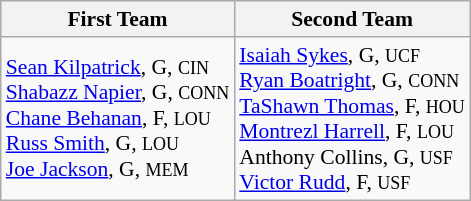<table class="wikitable" style="white-space:nowrap; font-size:90%;">
<tr>
<th>First Team</th>
<th>Second Team</th>
</tr>
<tr>
<td><a href='#'>Sean Kilpatrick</a>, G, <small>CIN</small><br><a href='#'>Shabazz Napier</a>, G, <small>CONN</small><br><a href='#'>Chane Behanan</a>, F, <small>LOU</small><br><a href='#'>Russ Smith</a>, G, <small>LOU</small><br><a href='#'>Joe Jackson</a>, G, <small>MEM</small></td>
<td><a href='#'>Isaiah Sykes</a>, G, <small>UCF</small><br><a href='#'>Ryan Boatright</a>, G, <small>CONN</small><br><a href='#'>TaShawn Thomas</a>, F, <small>HOU</small><br><a href='#'>Montrezl Harrell</a>, F, <small>LOU</small><br>Anthony Collins, G, <small>USF</small><br><a href='#'>Victor Rudd</a>, F, <small>USF</small></td>
</tr>
</table>
